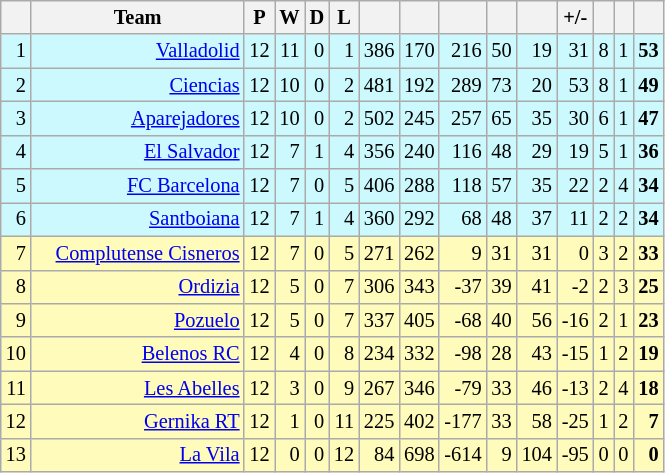<table class="wikitable sortable col2izq" style="text-align: right; font-size: 85%">
<tr>
<th></th>
<th style=min-width:10em>Team</th>
<th>P</th>
<th>W</th>
<th>D</th>
<th>L</th>
<th></th>
<th></th>
<th></th>
<th></th>
<th></th>
<th>+/-</th>
<th></th>
<th></th>
<th></th>
</tr>
<tr style="background:#CCF9FD;">
<td>1</td>
<td><a href='#'>Valladolid</a></td>
<td>12</td>
<td>11</td>
<td>0</td>
<td>1</td>
<td>386</td>
<td>170</td>
<td>216</td>
<td>50</td>
<td>19</td>
<td>31</td>
<td>8</td>
<td>1</td>
<td><strong>53</strong></td>
</tr>
<tr style="background:#CCF9FD;">
<td>2</td>
<td><a href='#'>Ciencias</a></td>
<td>12</td>
<td>10</td>
<td>0</td>
<td>2</td>
<td>481</td>
<td>192</td>
<td>289</td>
<td>73</td>
<td>20</td>
<td>53</td>
<td>8</td>
<td>1</td>
<td><strong>49</strong></td>
</tr>
<tr style="background:#CCF9FD;">
<td>3</td>
<td><a href='#'>Aparejadores</a></td>
<td>12</td>
<td>10</td>
<td>0</td>
<td>2</td>
<td>502</td>
<td>245</td>
<td>257</td>
<td>65</td>
<td>35</td>
<td>30</td>
<td>6</td>
<td>1</td>
<td><strong>47</strong></td>
</tr>
<tr style="background:#CCF9FD;">
<td>4</td>
<td><a href='#'>El Salvador</a></td>
<td>12</td>
<td>7</td>
<td>1</td>
<td>4</td>
<td>356</td>
<td>240</td>
<td>116</td>
<td>48</td>
<td>29</td>
<td>19</td>
<td>5</td>
<td>1</td>
<td><strong>36</strong></td>
</tr>
<tr style="background:#CCF9FD;">
<td>5</td>
<td><a href='#'>FC Barcelona</a></td>
<td>12</td>
<td>7</td>
<td>0</td>
<td>5</td>
<td>406</td>
<td>288</td>
<td>118</td>
<td>57</td>
<td>35</td>
<td>22</td>
<td>2</td>
<td>4</td>
<td><strong>34</strong></td>
</tr>
<tr style="background:#CCF9FD;">
<td>6</td>
<td><a href='#'>Santboiana</a></td>
<td>12</td>
<td>7</td>
<td>1</td>
<td>4</td>
<td>360</td>
<td>292</td>
<td>68</td>
<td>48</td>
<td>37</td>
<td>11</td>
<td>2</td>
<td>2</td>
<td><strong>34</strong></td>
</tr>
<tr style="background:#FEFBBB;">
<td>7</td>
<td><a href='#'>Complutense Cisneros</a></td>
<td>12</td>
<td>7</td>
<td>0</td>
<td>5</td>
<td>271</td>
<td>262</td>
<td>9</td>
<td>31</td>
<td>31</td>
<td>0</td>
<td>3</td>
<td>2</td>
<td><strong>33</strong></td>
</tr>
<tr style="background:#FEFBBB;">
<td>8</td>
<td><a href='#'>Ordizia</a></td>
<td>12</td>
<td>5</td>
<td>0</td>
<td>7</td>
<td>306</td>
<td>343</td>
<td>-37</td>
<td>39</td>
<td>41</td>
<td>-2</td>
<td>2</td>
<td>3</td>
<td><strong>25</strong></td>
</tr>
<tr style="background:#FEFBBB;">
<td>9</td>
<td><a href='#'>Pozuelo</a></td>
<td>12</td>
<td>5</td>
<td>0</td>
<td>7</td>
<td>337</td>
<td>405</td>
<td>-68</td>
<td>40</td>
<td>56</td>
<td>-16</td>
<td>2</td>
<td>1</td>
<td><strong>23</strong></td>
</tr>
<tr style="background:#FEFBBB;">
<td>10</td>
<td><a href='#'>Belenos RC</a></td>
<td>12</td>
<td>4</td>
<td>0</td>
<td>8</td>
<td>234</td>
<td>332</td>
<td>-98</td>
<td>28</td>
<td>43</td>
<td>-15</td>
<td>1</td>
<td>2</td>
<td><strong>19</strong></td>
</tr>
<tr style="background:#FEFBBB;">
<td>11</td>
<td><a href='#'>Les Abelles</a></td>
<td>12</td>
<td>3</td>
<td>0</td>
<td>9</td>
<td>267</td>
<td>346</td>
<td>-79</td>
<td>33</td>
<td>46</td>
<td>-13</td>
<td>2</td>
<td>4</td>
<td><strong>18</strong></td>
</tr>
<tr style="background:#FEFBBB;">
<td>12</td>
<td><a href='#'>Gernika RT</a></td>
<td>12</td>
<td>1</td>
<td>0</td>
<td>11</td>
<td>225</td>
<td>402</td>
<td>-177</td>
<td>33</td>
<td>58</td>
<td>-25</td>
<td>1</td>
<td>2</td>
<td><strong>7</strong></td>
</tr>
<tr style="background:#FEFBBB;">
<td>13</td>
<td><a href='#'>La Vila</a></td>
<td>12</td>
<td>0</td>
<td>0</td>
<td>12</td>
<td>84</td>
<td>698</td>
<td>-614</td>
<td>9</td>
<td>104</td>
<td>-95</td>
<td>0</td>
<td>0</td>
<td><strong>0</strong></td>
</tr>
</table>
